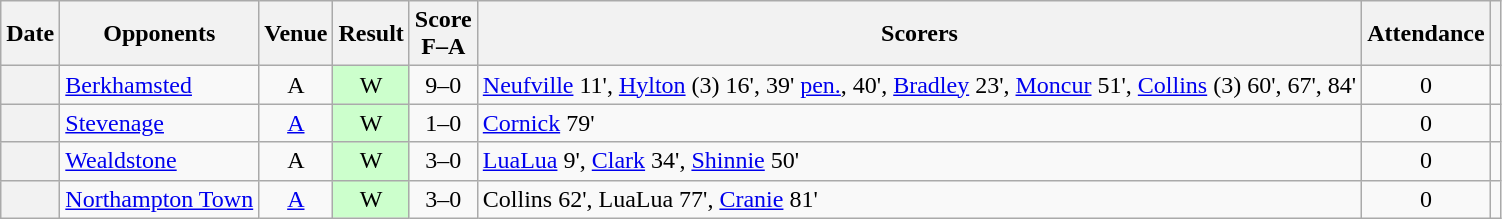<table class="wikitable sortable plainrowheaders" style=text-align:center>
<tr>
<th scope=col>Date</th>
<th scope=col>Opponents</th>
<th scope=col>Venue</th>
<th scope=col>Result</th>
<th scope=col>Score<br>F–A</th>
<th scope=col class=unsortable>Scorers</th>
<th scope=col>Attendance</th>
<th scope=col class=unsortable></th>
</tr>
<tr>
<th scope=row></th>
<td align=left><a href='#'>Berkhamsted</a></td>
<td>A</td>
<td style=background-color:#CCFFCC>W</td>
<td>9–0</td>
<td align=left><a href='#'>Neufville</a> 11', <a href='#'>Hylton</a> (3) 16', 39' <a href='#'>pen.</a>, 40', <a href='#'>Bradley</a> 23', <a href='#'>Moncur</a> 51', <a href='#'>Collins</a> (3) 60', 67', 84'</td>
<td>0</td>
<td></td>
</tr>
<tr>
<th scope=row></th>
<td align=left><a href='#'>Stevenage</a></td>
<td><a href='#'>A</a></td>
<td style=background-color:#CCFFCC>W</td>
<td>1–0</td>
<td align=left><a href='#'>Cornick</a> 79'</td>
<td>0</td>
<td></td>
</tr>
<tr>
<th scope=row></th>
<td align=left><a href='#'>Wealdstone</a></td>
<td>A</td>
<td style=background-color:#CCFFCC>W</td>
<td>3–0</td>
<td align=left><a href='#'>LuaLua</a> 9', <a href='#'>Clark</a> 34', <a href='#'>Shinnie</a> 50'</td>
<td>0</td>
<td></td>
</tr>
<tr>
<th scope=row></th>
<td align=left><a href='#'>Northampton Town</a></td>
<td><a href='#'>A</a></td>
<td style=background-color:#CCFFCC>W</td>
<td>3–0</td>
<td align=left>Collins 62', LuaLua 77', <a href='#'>Cranie</a> 81'</td>
<td>0</td>
<td></td>
</tr>
</table>
